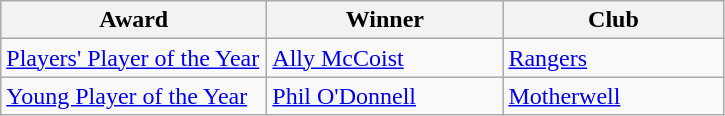<table class="wikitable">
<tr>
<th width=170>Award</th>
<th width=150>Winner</th>
<th width=140>Club</th>
</tr>
<tr>
<td><a href='#'>Players' Player of the Year</a></td>
<td> <a href='#'>Ally McCoist</a></td>
<td><a href='#'>Rangers</a></td>
</tr>
<tr>
<td><a href='#'>Young Player of the Year</a></td>
<td> <a href='#'>Phil O'Donnell</a></td>
<td><a href='#'>Motherwell</a></td>
</tr>
</table>
